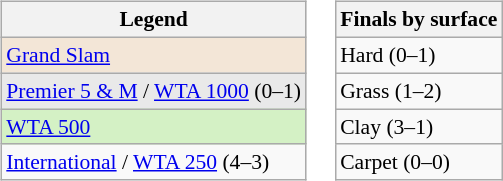<table>
<tr>
<td><br><table class="wikitable" style="font-size:90%">
<tr>
<th>Legend</th>
</tr>
<tr>
<td style="background:#f3e6d7;"><a href='#'>Grand Slam</a></td>
</tr>
<tr>
<td style="background:#e9e9e9;"><a href='#'>Premier 5 & M</a> / <a href='#'>WTA 1000</a> (0–1)</td>
</tr>
<tr>
<td style="background:#d4f1c5;"><a href='#'>WTA 500</a></td>
</tr>
<tr>
<td><a href='#'>International</a> / <a href='#'>WTA 250</a> (4–3)</td>
</tr>
</table>
</td>
<td><br><table class="wikitable" style="font-size:90%">
<tr>
<th>Finals by surface</th>
</tr>
<tr>
<td>Hard (0–1)</td>
</tr>
<tr>
<td>Grass (1–2)</td>
</tr>
<tr>
<td>Clay (3–1)</td>
</tr>
<tr>
<td>Carpet (0–0)</td>
</tr>
</table>
</td>
</tr>
</table>
